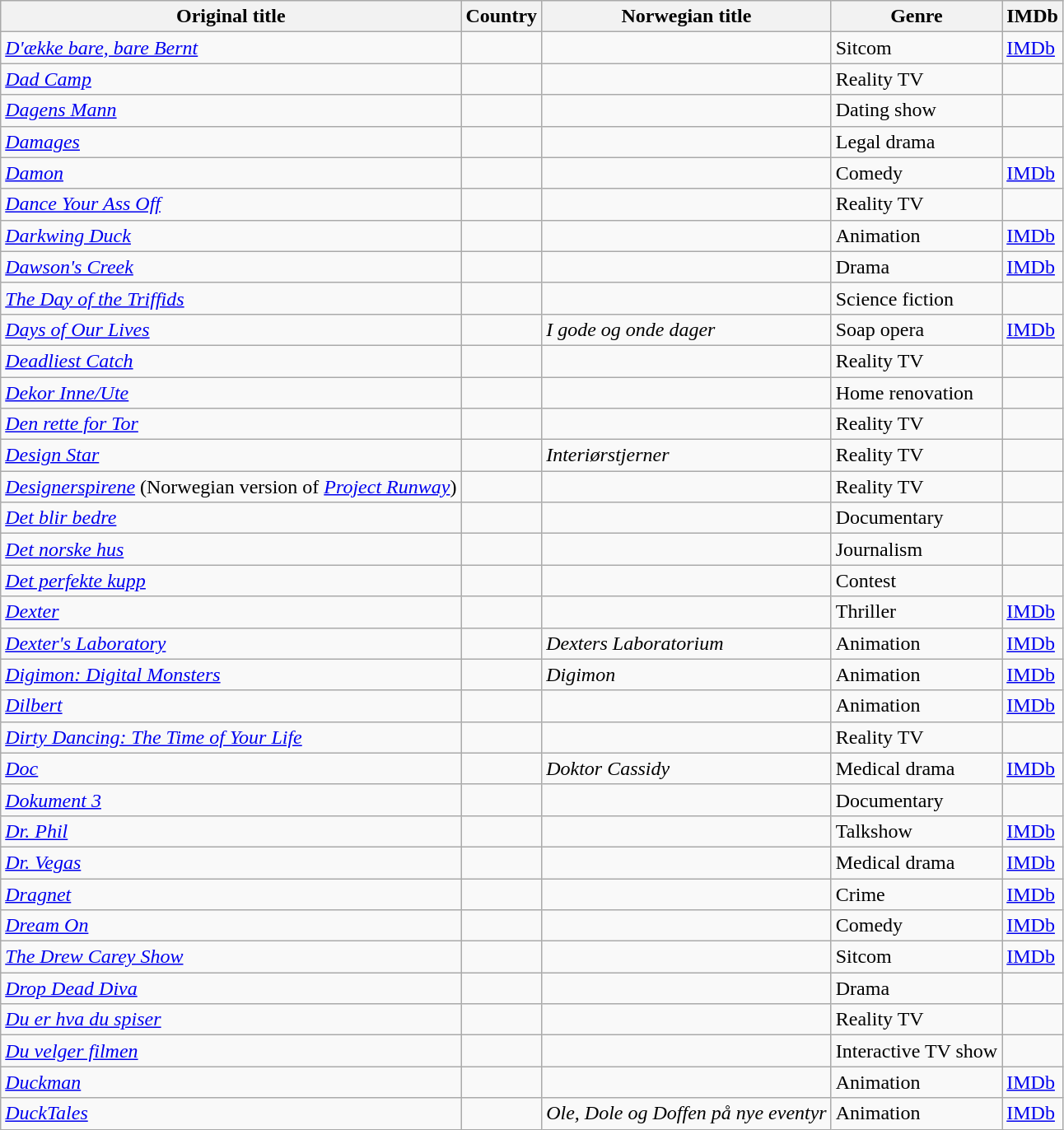<table class="wikitable">
<tr>
<th>Original title</th>
<th>Country</th>
<th>Norwegian title</th>
<th>Genre</th>
<th>IMDb</th>
</tr>
<tr>
<td><em><a href='#'>D'ække bare, bare Bernt</a></em></td>
<td></td>
<td></td>
<td>Sitcom</td>
<td><a href='#'>IMDb</a></td>
</tr>
<tr>
<td><em><a href='#'>Dad Camp</a></em></td>
<td></td>
<td></td>
<td>Reality TV</td>
<td></td>
</tr>
<tr>
<td><em><a href='#'>Dagens Mann</a></em></td>
<td></td>
<td></td>
<td>Dating show</td>
<td></td>
</tr>
<tr>
<td><em><a href='#'>Damages</a></em></td>
<td></td>
<td></td>
<td>Legal drama</td>
<td></td>
</tr>
<tr>
<td><em><a href='#'>Damon</a></em></td>
<td></td>
<td></td>
<td>Comedy</td>
<td><a href='#'>IMDb</a></td>
</tr>
<tr>
<td><em><a href='#'>Dance Your Ass Off</a></em></td>
<td></td>
<td></td>
<td>Reality TV</td>
<td></td>
</tr>
<tr>
<td><em><a href='#'>Darkwing Duck</a></em></td>
<td></td>
<td></td>
<td>Animation</td>
<td><a href='#'>IMDb</a></td>
</tr>
<tr>
<td><em><a href='#'>Dawson's Creek</a></em></td>
<td></td>
<td></td>
<td>Drama</td>
<td><a href='#'>IMDb</a></td>
</tr>
<tr>
<td><em><a href='#'>The Day of the Triffids</a></em></td>
<td></td>
<td></td>
<td>Science fiction</td>
<td></td>
</tr>
<tr>
<td><em><a href='#'>Days of Our Lives</a></em></td>
<td></td>
<td><em>I gode og onde dager</em></td>
<td>Soap opera</td>
<td><a href='#'>IMDb</a></td>
</tr>
<tr>
<td><em><a href='#'>Deadliest Catch</a></em></td>
<td></td>
<td></td>
<td>Reality TV</td>
<td></td>
</tr>
<tr>
<td><em><a href='#'>Dekor Inne/Ute</a></em></td>
<td></td>
<td></td>
<td>Home renovation</td>
<td></td>
</tr>
<tr>
<td><em><a href='#'>Den rette for Tor</a></em></td>
<td></td>
<td></td>
<td>Reality TV</td>
<td></td>
</tr>
<tr>
<td><em><a href='#'>Design Star</a></em></td>
<td></td>
<td><em>Interiørstjerner</em></td>
<td>Reality TV</td>
<td></td>
</tr>
<tr>
<td><em><a href='#'>Designerspirene</a></em>   (Norwegian version of <em><a href='#'>Project Runway</a></em>)</td>
<td></td>
<td></td>
<td>Reality TV</td>
<td></td>
</tr>
<tr>
<td><em><a href='#'>Det blir bedre</a></em></td>
<td></td>
<td></td>
<td>Documentary</td>
<td></td>
</tr>
<tr>
<td><em><a href='#'>Det norske hus</a></em></td>
<td></td>
<td></td>
<td>Journalism</td>
<td></td>
</tr>
<tr>
<td><em><a href='#'>Det perfekte kupp</a></em></td>
<td></td>
<td></td>
<td>Contest</td>
<td></td>
</tr>
<tr>
<td><em><a href='#'>Dexter</a></em></td>
<td></td>
<td></td>
<td>Thriller</td>
<td><a href='#'>IMDb</a></td>
</tr>
<tr>
<td><em><a href='#'>Dexter's Laboratory</a></em></td>
<td></td>
<td><em>Dexters Laboratorium</em></td>
<td>Animation</td>
<td><a href='#'>IMDb</a></td>
</tr>
<tr>
<td><em><a href='#'>Digimon: Digital Monsters</a></em></td>
<td></td>
<td><em>Digimon</em></td>
<td>Animation</td>
<td><a href='#'>IMDb</a></td>
</tr>
<tr>
<td><em><a href='#'>Dilbert</a></em></td>
<td></td>
<td></td>
<td>Animation</td>
<td><a href='#'>IMDb</a></td>
</tr>
<tr>
<td><em><a href='#'>Dirty Dancing: The Time of Your Life</a></em></td>
<td></td>
<td></td>
<td>Reality TV</td>
<td></td>
</tr>
<tr>
<td><em><a href='#'>Doc</a></em></td>
<td></td>
<td><em>Doktor Cassidy</em></td>
<td>Medical drama</td>
<td><a href='#'>IMDb</a></td>
</tr>
<tr>
<td><em><a href='#'>Dokument 3</a></em></td>
<td></td>
<td></td>
<td>Documentary</td>
<td></td>
</tr>
<tr>
<td><em><a href='#'>Dr. Phil</a></em></td>
<td></td>
<td></td>
<td>Talkshow</td>
<td><a href='#'>IMDb</a></td>
</tr>
<tr>
<td><em><a href='#'>Dr. Vegas</a></em></td>
<td></td>
<td></td>
<td>Medical drama</td>
<td><a href='#'>IMDb</a></td>
</tr>
<tr>
<td><em><a href='#'>Dragnet</a></em></td>
<td></td>
<td></td>
<td>Crime</td>
<td><a href='#'>IMDb</a></td>
</tr>
<tr>
<td><em><a href='#'>Dream On</a></em></td>
<td></td>
<td></td>
<td>Comedy</td>
<td><a href='#'>IMDb</a></td>
</tr>
<tr>
<td><em><a href='#'>The Drew Carey Show</a></em></td>
<td></td>
<td></td>
<td>Sitcom</td>
<td><a href='#'>IMDb</a></td>
</tr>
<tr>
<td><em><a href='#'>Drop Dead Diva</a></em></td>
<td></td>
<td></td>
<td>Drama</td>
<td></td>
</tr>
<tr>
<td><em><a href='#'>Du er hva du spiser</a></em></td>
<td></td>
<td></td>
<td>Reality TV</td>
<td></td>
</tr>
<tr>
<td><em><a href='#'>Du velger filmen</a></em></td>
<td></td>
<td></td>
<td>Interactive TV show</td>
<td></td>
</tr>
<tr>
<td><em><a href='#'>Duckman</a></em></td>
<td></td>
<td></td>
<td>Animation</td>
<td><a href='#'>IMDb</a></td>
</tr>
<tr>
<td><em><a href='#'>DuckTales</a></em></td>
<td></td>
<td><em>Ole, Dole og Doffen på nye eventyr</em></td>
<td>Animation</td>
<td><a href='#'>IMDb</a></td>
</tr>
</table>
